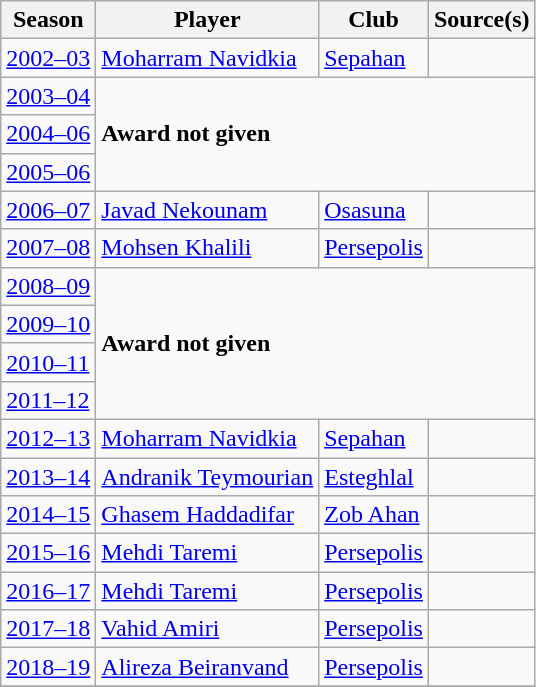<table class="wikitable">
<tr>
<th>Season</th>
<th>Player</th>
<th>Club</th>
<th>Source(s)</th>
</tr>
<tr>
<td><a href='#'>2002–03</a></td>
<td> <a href='#'>Moharram Navidkia</a></td>
<td><a href='#'>Sepahan</a></td>
<td></td>
</tr>
<tr>
<td><a href='#'>2003–04</a></td>
<td colspan="3" rowspan="3"><strong>Award not given</strong></td>
</tr>
<tr>
<td><a href='#'>2004–06</a></td>
</tr>
<tr>
<td><a href='#'>2005–06</a></td>
</tr>
<tr>
<td><a href='#'>2006–07</a></td>
<td> <a href='#'>Javad Nekounam</a></td>
<td><a href='#'>Osasuna</a></td>
<td></td>
</tr>
<tr>
<td><a href='#'>2007–08</a></td>
<td> <a href='#'>Mohsen Khalili</a></td>
<td><a href='#'>Persepolis</a></td>
<td></td>
</tr>
<tr>
<td><a href='#'>2008–09</a></td>
<td colspan="3" rowspan="4"><strong>Award not given</strong></td>
</tr>
<tr>
<td><a href='#'>2009–10</a></td>
</tr>
<tr>
<td><a href='#'>2010–11</a></td>
</tr>
<tr>
<td><a href='#'>2011–12</a></td>
</tr>
<tr>
<td><a href='#'>2012–13</a></td>
<td> <a href='#'>Moharram Navidkia</a></td>
<td><a href='#'>Sepahan</a></td>
<td></td>
</tr>
<tr>
<td><a href='#'>2013–14</a></td>
<td> <a href='#'>Andranik Teymourian</a></td>
<td><a href='#'>Esteghlal</a></td>
<td></td>
</tr>
<tr>
<td><a href='#'>2014–15</a></td>
<td> <a href='#'>Ghasem Haddadifar</a></td>
<td><a href='#'>Zob Ahan</a></td>
<td></td>
</tr>
<tr>
<td><a href='#'>2015–16</a></td>
<td> <a href='#'>Mehdi Taremi</a></td>
<td><a href='#'>Persepolis</a></td>
<td></td>
</tr>
<tr>
<td><a href='#'>2016–17</a></td>
<td> <a href='#'>Mehdi Taremi</a></td>
<td><a href='#'>Persepolis</a></td>
<td></td>
</tr>
<tr>
<td><a href='#'>2017–18</a></td>
<td> <a href='#'>Vahid Amiri</a></td>
<td><a href='#'>Persepolis</a></td>
<td></td>
</tr>
<tr>
<td><a href='#'>2018–19</a></td>
<td> <a href='#'>Alireza Beiranvand</a></td>
<td><a href='#'>Persepolis</a></td>
<td></td>
</tr>
<tr>
</tr>
</table>
